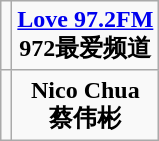<table class="wikitable" style="text-align:center">
<tr>
<td></td>
<td><strong><a href='#'>Love 97.2FM</a> <br> 972最爱频道</strong></td>
</tr>
<tr>
<td><div></div></td>
<td><strong>Nico Chua <br> 蔡伟彬</strong></td>
</tr>
</table>
